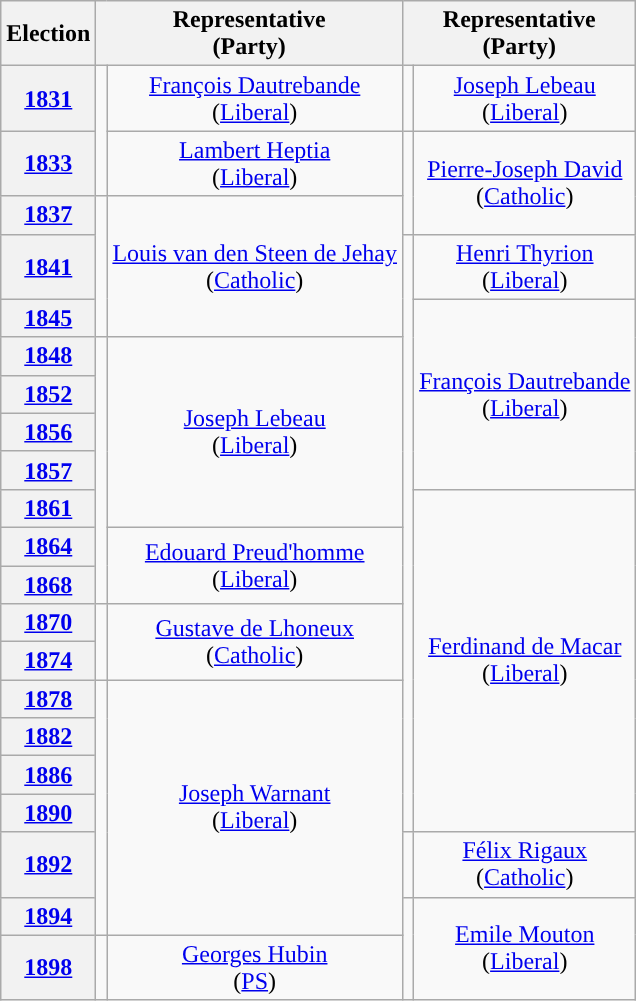<table class="wikitable" style="text-align:center">
<tr>
<th>Election</th>
<th colspan=2>Representative<br>(Party)</th>
<th colspan=2>Representative<br>(Party)</th>
</tr>
<tr>
<th><a href='#'>1831</a></th>
<td rowspan=2; style="background-color: "></td>
<td rowspan=1><a href='#'>François Dautrebande</a><br>(<a href='#'>Liberal</a>)</td>
<td rowspan=1; style="background-color: "></td>
<td rowspan=1><a href='#'>Joseph Lebeau</a><br>(<a href='#'>Liberal</a>)</td>
</tr>
<tr>
<th><a href='#'>1833</a></th>
<td rowspan=1><a href='#'>Lambert Heptia</a><br>(<a href='#'>Liberal</a>)</td>
<td rowspan=2; style="background-color: "></td>
<td rowspan=2><a href='#'>Pierre-Joseph David</a><br>(<a href='#'>Catholic</a>)</td>
</tr>
<tr>
<th><a href='#'>1837</a></th>
<td rowspan=3; style="background-color: "></td>
<td rowspan=3><a href='#'>Louis van den Steen de Jehay</a><br>(<a href='#'>Catholic</a>)</td>
</tr>
<tr>
<th><a href='#'>1841</a></th>
<td rowspan=15; style="background-color: "></td>
<td rowspan=1><a href='#'>Henri Thyrion</a><br>(<a href='#'>Liberal</a>)</td>
</tr>
<tr>
<th><a href='#'>1845</a></th>
<td rowspan=5><a href='#'>François Dautrebande</a><br>(<a href='#'>Liberal</a>)</td>
</tr>
<tr>
<th><a href='#'>1848</a></th>
<td rowspan=7; style="background-color: "></td>
<td rowspan=5><a href='#'>Joseph Lebeau</a><br>(<a href='#'>Liberal</a>)</td>
</tr>
<tr>
<th><a href='#'>1852</a></th>
</tr>
<tr>
<th><a href='#'>1856</a></th>
</tr>
<tr>
<th><a href='#'>1857</a></th>
</tr>
<tr>
<th><a href='#'>1861</a></th>
<td rowspan=9><a href='#'>Ferdinand de Macar</a><br>(<a href='#'>Liberal</a>)</td>
</tr>
<tr>
<th><a href='#'>1864</a></th>
<td rowspan=2><a href='#'>Edouard Preud'homme</a><br>(<a href='#'>Liberal</a>)</td>
</tr>
<tr>
<th><a href='#'>1868</a></th>
</tr>
<tr>
<th><a href='#'>1870</a></th>
<td rowspan=2; style="background-color: "></td>
<td rowspan=2><a href='#'>Gustave de Lhoneux</a><br>(<a href='#'>Catholic</a>)</td>
</tr>
<tr>
<th><a href='#'>1874</a></th>
</tr>
<tr>
<th><a href='#'>1878</a></th>
<td rowspan=6; style="background-color: "></td>
<td rowspan=6><a href='#'>Joseph Warnant</a><br>(<a href='#'>Liberal</a>)</td>
</tr>
<tr>
<th><a href='#'>1882</a></th>
</tr>
<tr>
<th><a href='#'>1886</a></th>
</tr>
<tr>
<th><a href='#'>1890</a></th>
</tr>
<tr>
<th><a href='#'>1892</a></th>
<td rowspan=1; style="background-color: "></td>
<td rowspan=1><a href='#'>Félix Rigaux</a><br>(<a href='#'>Catholic</a>)</td>
</tr>
<tr>
<th><a href='#'>1894</a></th>
<td rowspan=2; style="background-color: "></td>
<td rowspan=2><a href='#'>Emile Mouton</a><br>(<a href='#'>Liberal</a>)</td>
</tr>
<tr>
<th><a href='#'>1898</a></th>
<td rowspan=1; style="background-color: "></td>
<td rowspan=1><a href='#'>Georges Hubin</a><br>(<a href='#'>PS</a>)</td>
</tr>
</table>
